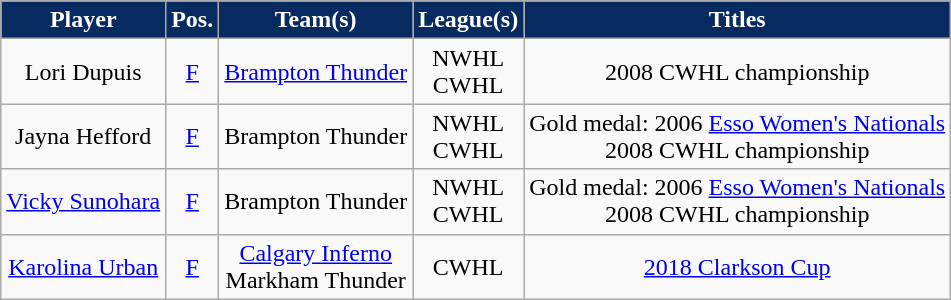<table class="wikitable">
<tr>
<th scope="col" style="background:#072B61;color:white;">Player</th>
<th scope="col" style="background:#072B61;color:white;">Pos.</th>
<th scope="col" style="background:#072B61;color:white;">Team(s)</th>
<th scope="col" style="background:#072B61;color:white;">League(s)</th>
<th scope="col" style="background:#072B61;color:white;">Titles</th>
</tr>
<tr align="center" bgcolor="">
<td>Lori Dupuis</td>
<td><a href='#'>F</a></td>
<td><a href='#'>Brampton Thunder</a></td>
<td>NWHL<br>CWHL</td>
<td>2008 CWHL championship</td>
</tr>
<tr align="center" bgcolor="">
<td>Jayna Hefford</td>
<td><a href='#'>F</a></td>
<td>Brampton Thunder</td>
<td>NWHL<br>CWHL</td>
<td>Gold medal: 2006 <a href='#'>Esso Women's Nationals</a><br>2008 CWHL championship</td>
</tr>
<tr align="center" bgcolor="">
<td><a href='#'>Vicky Sunohara</a></td>
<td><a href='#'>F</a></td>
<td>Brampton Thunder</td>
<td>NWHL<br>CWHL</td>
<td>Gold medal: 2006 <a href='#'>Esso Women's Nationals</a><br>2008 CWHL championship</td>
</tr>
<tr align="center" bgcolor="">
<td><a href='#'>Karolina Urban</a></td>
<td><a href='#'>F</a></td>
<td><a href='#'>Calgary Inferno</a><br>Markham Thunder</td>
<td>CWHL</td>
<td><a href='#'>2018 Clarkson Cup</a></td>
</tr>
</table>
